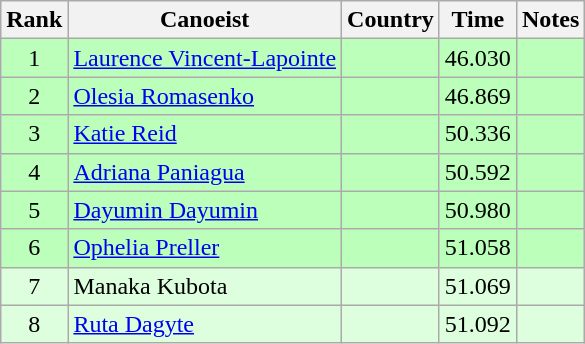<table class="wikitable" style="text-align:center">
<tr>
<th>Rank</th>
<th>Canoeist</th>
<th>Country</th>
<th>Time</th>
<th>Notes</th>
</tr>
<tr bgcolor=bbffbb>
<td>1</td>
<td align="left"><a href='#'>Laurence Vincent-Lapointe</a></td>
<td align="left"></td>
<td>46.030</td>
<td></td>
</tr>
<tr bgcolor=bbffbb>
<td>2</td>
<td align="left"><a href='#'>Olesia Romasenko</a></td>
<td align="left"></td>
<td>46.869</td>
<td></td>
</tr>
<tr bgcolor=bbffbb>
<td>3</td>
<td align="left"><a href='#'>Katie Reid</a></td>
<td align="left"></td>
<td>50.336</td>
<td></td>
</tr>
<tr bgcolor=bbffbb>
<td>4</td>
<td align="left"><a href='#'>Adriana Paniagua</a></td>
<td align="left"></td>
<td>50.592</td>
<td></td>
</tr>
<tr bgcolor=bbffbb>
<td>5</td>
<td align="left"><a href='#'>Dayumin Dayumin</a></td>
<td align="left"></td>
<td>50.980</td>
<td></td>
</tr>
<tr bgcolor=bbffbb>
<td>6</td>
<td align="left"><a href='#'>Ophelia Preller</a></td>
<td align="left"></td>
<td>51.058</td>
<td></td>
</tr>
<tr bgcolor=ddffdd>
<td>7</td>
<td align="left">Manaka Kubota</td>
<td align="left"></td>
<td>51.069</td>
<td></td>
</tr>
<tr bgcolor=ddffdd>
<td>8</td>
<td align="left"><a href='#'>Ruta Dagyte</a></td>
<td align="left"></td>
<td>51.092</td>
<td></td>
</tr>
</table>
